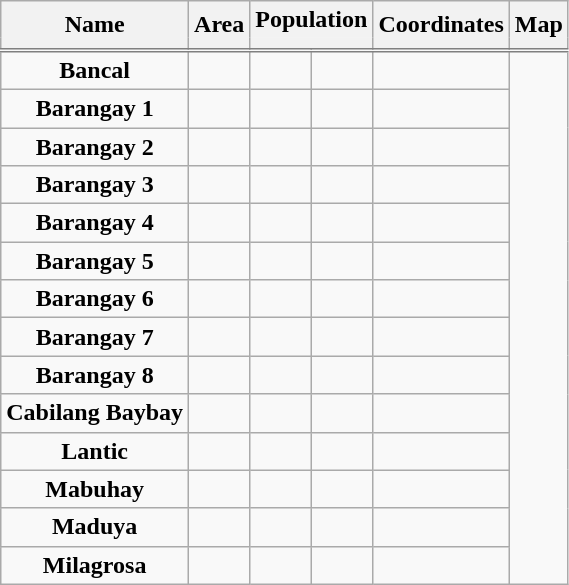<table class="wikitable plainrowheaders sortable" style="text-align: center;">
<tr>
<th scope="col" rowspan=2>Name</th>
<th scope="col" rowspan=2>Area </th>
<th scope="col" class="unsortable" colspan="2">Population</th>
<th scope="col" rowspan=2 class="unsortable">Coordinates</th>
<th scope="col" rowspan=2 class="unsortable">Map</th>
</tr>
<tr style="border-bottom:double gray;">
<th scope="col" style="border-style:hidden hidden solid solid;" class="unsortable"></th>
<th scope="col" style="border-style:hidden solid solid hidden;"></th>
</tr>
<tr>
<th scope="row" style="background-color:transparent">Bancal</th>
<td></td>
<td></td>
<td></td>
<td></td>
</tr>
<tr>
<th scope="row" style="background-color:transparent">Barangay 1</th>
<td></td>
<td></td>
<td></td>
<td></td>
</tr>
<tr>
<th scope="row" style="background-color:transparent">Barangay 2</th>
<td></td>
<td></td>
<td></td>
<td></td>
</tr>
<tr>
<th scope="row" style="background-color:transparent">Barangay 3</th>
<td></td>
<td></td>
<td></td>
<td></td>
</tr>
<tr>
<th scope="row" style="background-color:transparent">Barangay 4</th>
<td></td>
<td></td>
<td></td>
<td></td>
</tr>
<tr>
<th scope="row" style="background-color:transparent">Barangay 5</th>
<td></td>
<td></td>
<td></td>
<td></td>
</tr>
<tr>
<th scope="row" style="background-color:transparent">Barangay 6</th>
<td></td>
<td></td>
<td></td>
<td></td>
</tr>
<tr>
<th scope="row" style="background-color:transparent">Barangay 7</th>
<td></td>
<td></td>
<td></td>
<td></td>
</tr>
<tr>
<th scope="row" style="background-color:transparent">Barangay 8</th>
<td></td>
<td></td>
<td></td>
<td></td>
</tr>
<tr>
<th scope="row" style="background-color:transparent">Cabilang Baybay</th>
<td></td>
<td></td>
<td></td>
<td></td>
</tr>
<tr>
<th scope="row" style="background-color:transparent">Lantic</th>
<td></td>
<td></td>
<td></td>
<td></td>
</tr>
<tr>
<th scope="row" style="background-color:transparent">Mabuhay</th>
<td></td>
<td></td>
<td></td>
<td></td>
</tr>
<tr>
<th scope="row" style="background-color:transparent">Maduya</th>
<td></td>
<td></td>
<td></td>
<td></td>
</tr>
<tr>
<th scope="row" style="background-color:transparent">Milagrosa</th>
<td></td>
<td></td>
<td></td>
<td></td>
</tr>
</table>
